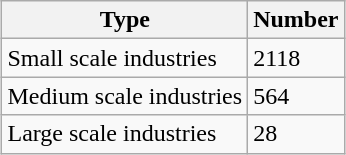<table class="wikitable" style="margin: 1em auto 1em auto;">
<tr>
<th scope="col">Type</th>
<th scope="col">Number</th>
</tr>
<tr>
<td>Small scale industries</td>
<td>2118</td>
</tr>
<tr>
<td>Medium scale industries</td>
<td>564</td>
</tr>
<tr>
<td>Large scale industries</td>
<td>28</td>
</tr>
</table>
